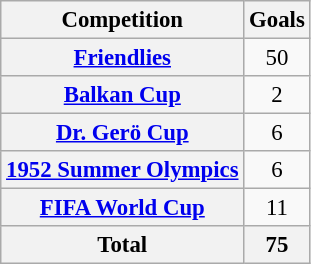<table class="wikitable plainrowheaders sortable" style="text-align:center; font-size:95%">
<tr>
<th scope="col">Competition</th>
<th scope="col">Goals</th>
</tr>
<tr>
<th scope="row"><a href='#'>Friendlies</a></th>
<td>50</td>
</tr>
<tr>
<th scope="row"><a href='#'>Balkan Cup</a></th>
<td>2</td>
</tr>
<tr>
<th scope="row"><a href='#'>Dr. Gerö Cup</a></th>
<td>6</td>
</tr>
<tr>
<th scope="row"><a href='#'>1952 Summer Olympics</a></th>
<td>6</td>
</tr>
<tr>
<th scope="row"><a href='#'>FIFA World Cup</a></th>
<td>11</td>
</tr>
<tr>
<th>Total</th>
<th>75</th>
</tr>
</table>
